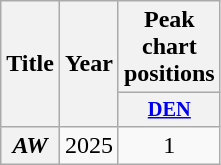<table class="wikitable plainrowheaders" style="text-align:center;">
<tr>
<th scope="col" rowspan="2">Title</th>
<th scope="col" rowspan="2">Year</th>
<th scope="col" colspan="1">Peak chart positions</th>
</tr>
<tr>
<th scope="col" style="width:3em;font-size:85%;"><a href='#'>DEN</a><br></th>
</tr>
<tr>
<th scope="row"><em>AW</em></th>
<td>2025</td>
<td>1</td>
</tr>
</table>
